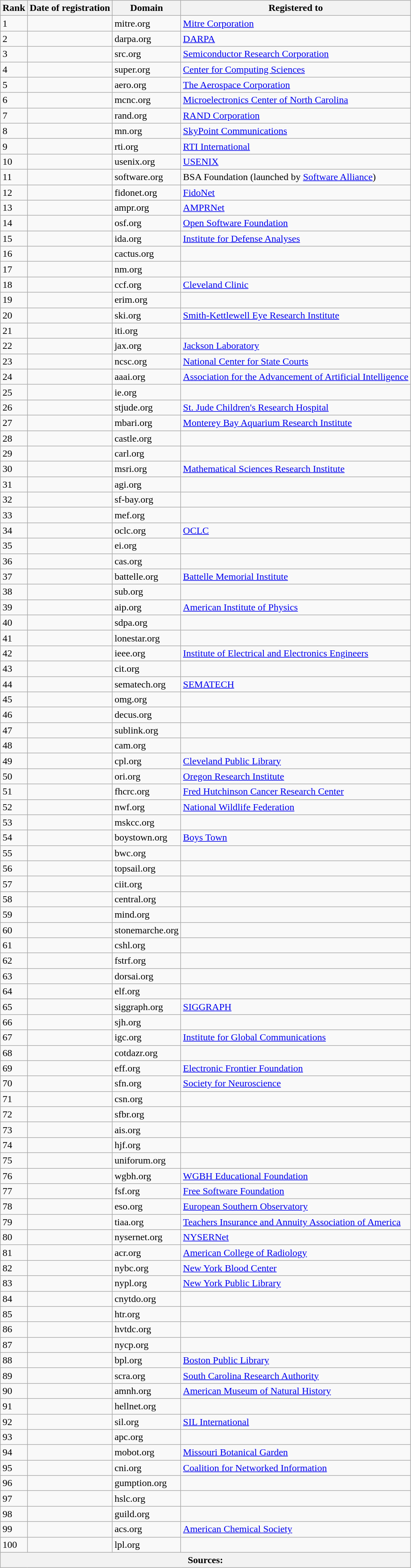<table class="wikitable sortable">
<tr>
<th>Rank</th>
<th>Date of registration</th>
<th>Domain</th>
<th>Registered to</th>
</tr>
<tr>
<td>1</td>
<td></td>
<td>mitre.org</td>
<td><a href='#'>Mitre Corporation</a></td>
</tr>
<tr>
<td>2</td>
<td></td>
<td>darpa.org</td>
<td><a href='#'>DARPA</a></td>
</tr>
<tr>
<td>3</td>
<td></td>
<td>src.org</td>
<td><a href='#'>Semiconductor Research Corporation</a></td>
</tr>
<tr>
<td>4</td>
<td></td>
<td>super.org</td>
<td><a href='#'>Center for Computing Sciences</a></td>
</tr>
<tr>
<td>5</td>
<td></td>
<td>aero.org</td>
<td><a href='#'>The Aerospace Corporation</a></td>
</tr>
<tr>
<td>6</td>
<td></td>
<td>mcnc.org</td>
<td><a href='#'>Microelectronics Center of North Carolina</a></td>
</tr>
<tr>
<td>7</td>
<td></td>
<td>rand.org</td>
<td><a href='#'>RAND Corporation</a></td>
</tr>
<tr>
<td>8</td>
<td></td>
<td>mn.org</td>
<td><a href='#'>SkyPoint Communications</a></td>
</tr>
<tr>
<td>9</td>
<td></td>
<td>rti.org</td>
<td><a href='#'>RTI International</a></td>
</tr>
<tr>
<td>10</td>
<td></td>
<td>usenix.org</td>
<td><a href='#'>USENIX</a></td>
</tr>
<tr>
<td>11</td>
<td></td>
<td>software.org</td>
<td>BSA Foundation (launched by <a href='#'>Software Alliance</a>)</td>
</tr>
<tr>
<td>12</td>
<td></td>
<td>fidonet.org</td>
<td><a href='#'>FidoNet</a></td>
</tr>
<tr>
<td>13</td>
<td></td>
<td>ampr.org</td>
<td><a href='#'>AMPRNet</a></td>
</tr>
<tr>
<td>14</td>
<td></td>
<td>osf.org</td>
<td><a href='#'>Open Software Foundation</a></td>
</tr>
<tr>
<td>15</td>
<td></td>
<td>ida.org</td>
<td><a href='#'>Institute for Defense Analyses</a></td>
</tr>
<tr>
<td>16</td>
<td></td>
<td>cactus.org</td>
<td></td>
</tr>
<tr>
<td>17</td>
<td></td>
<td>nm.org</td>
<td></td>
</tr>
<tr>
<td>18</td>
<td></td>
<td>ccf.org</td>
<td><a href='#'>Cleveland Clinic</a></td>
</tr>
<tr>
<td>19</td>
<td></td>
<td>erim.org</td>
<td></td>
</tr>
<tr>
<td>20</td>
<td></td>
<td>ski.org</td>
<td><a href='#'>Smith-Kettlewell Eye Research Institute</a></td>
</tr>
<tr>
<td>21</td>
<td></td>
<td>iti.org</td>
<td></td>
</tr>
<tr>
<td>22</td>
<td></td>
<td>jax.org</td>
<td><a href='#'>Jackson Laboratory</a></td>
</tr>
<tr>
<td>23</td>
<td></td>
<td>ncsc.org</td>
<td><a href='#'>National Center for State Courts</a></td>
</tr>
<tr>
<td>24</td>
<td></td>
<td>aaai.org</td>
<td><a href='#'>Association for the Advancement of Artificial Intelligence</a></td>
</tr>
<tr>
<td>25</td>
<td></td>
<td>ie.org</td>
<td></td>
</tr>
<tr>
<td>26</td>
<td></td>
<td>stjude.org</td>
<td><a href='#'>St. Jude Children's Research Hospital</a></td>
</tr>
<tr>
<td>27</td>
<td></td>
<td>mbari.org</td>
<td><a href='#'>Monterey Bay Aquarium Research Institute</a></td>
</tr>
<tr>
<td>28</td>
<td></td>
<td>castle.org</td>
<td></td>
</tr>
<tr>
<td>29</td>
<td></td>
<td>carl.org</td>
<td></td>
</tr>
<tr>
<td>30</td>
<td></td>
<td>msri.org</td>
<td><a href='#'>Mathematical Sciences Research Institute</a></td>
</tr>
<tr>
<td>31</td>
<td></td>
<td>agi.org</td>
<td></td>
</tr>
<tr>
<td>32</td>
<td></td>
<td>sf-bay.org</td>
<td></td>
</tr>
<tr>
<td>33</td>
<td></td>
<td>mef.org</td>
<td></td>
</tr>
<tr>
<td>34</td>
<td></td>
<td>oclc.org</td>
<td><a href='#'>OCLC</a></td>
</tr>
<tr>
<td>35</td>
<td></td>
<td>ei.org</td>
<td></td>
</tr>
<tr>
<td>36</td>
<td></td>
<td>cas.org</td>
<td></td>
</tr>
<tr>
<td>37</td>
<td></td>
<td>battelle.org</td>
<td><a href='#'>Battelle Memorial Institute</a></td>
</tr>
<tr>
<td>38</td>
<td></td>
<td>sub.org</td>
<td></td>
</tr>
<tr>
<td>39</td>
<td></td>
<td>aip.org</td>
<td><a href='#'>American Institute of Physics</a></td>
</tr>
<tr>
<td>40</td>
<td></td>
<td>sdpa.org</td>
<td></td>
</tr>
<tr>
<td>41</td>
<td></td>
<td>lonestar.org</td>
<td></td>
</tr>
<tr>
<td>42</td>
<td></td>
<td>ieee.org</td>
<td><a href='#'>Institute of Electrical and Electronics Engineers</a></td>
</tr>
<tr>
<td>43</td>
<td></td>
<td>cit.org</td>
<td></td>
</tr>
<tr>
<td>44</td>
<td></td>
<td>sematech.org</td>
<td><a href='#'>SEMATECH</a></td>
</tr>
<tr>
<td>45</td>
<td></td>
<td>omg.org</td>
<td></td>
</tr>
<tr>
<td>46</td>
<td></td>
<td>decus.org</td>
<td></td>
</tr>
<tr>
<td>47</td>
<td></td>
<td>sublink.org</td>
<td></td>
</tr>
<tr>
<td>48</td>
<td></td>
<td>cam.org</td>
<td></td>
</tr>
<tr>
<td>49</td>
<td></td>
<td>cpl.org</td>
<td><a href='#'>Cleveland Public Library</a></td>
</tr>
<tr>
<td>50</td>
<td></td>
<td>ori.org</td>
<td><a href='#'>Oregon Research Institute</a></td>
</tr>
<tr>
<td>51</td>
<td></td>
<td>fhcrc.org</td>
<td><a href='#'>Fred Hutchinson Cancer Research Center</a></td>
</tr>
<tr>
<td>52</td>
<td></td>
<td>nwf.org</td>
<td><a href='#'>National Wildlife Federation</a></td>
</tr>
<tr>
<td>53</td>
<td></td>
<td>mskcc.org</td>
<td></td>
</tr>
<tr>
<td>54</td>
<td></td>
<td>boystown.org</td>
<td><a href='#'>Boys Town</a></td>
</tr>
<tr>
<td>55</td>
<td></td>
<td>bwc.org</td>
<td></td>
</tr>
<tr>
<td>56</td>
<td></td>
<td>topsail.org</td>
<td></td>
</tr>
<tr>
<td>57</td>
<td></td>
<td>ciit.org</td>
<td></td>
</tr>
<tr>
<td>58</td>
<td></td>
<td>central.org</td>
<td></td>
</tr>
<tr>
<td>59</td>
<td></td>
<td>mind.org</td>
<td></td>
</tr>
<tr>
<td>60</td>
<td></td>
<td>stonemarche.org</td>
<td></td>
</tr>
<tr>
<td>61</td>
<td></td>
<td>cshl.org</td>
<td></td>
</tr>
<tr>
<td>62</td>
<td></td>
<td>fstrf.org</td>
<td></td>
</tr>
<tr>
<td>63</td>
<td></td>
<td>dorsai.org</td>
<td></td>
</tr>
<tr>
<td>64</td>
<td></td>
<td>elf.org</td>
<td></td>
</tr>
<tr>
<td>65</td>
<td></td>
<td>siggraph.org</td>
<td><a href='#'>SIGGRAPH</a></td>
</tr>
<tr>
<td>66</td>
<td></td>
<td>sjh.org</td>
<td></td>
</tr>
<tr>
<td>67</td>
<td></td>
<td>igc.org</td>
<td><a href='#'>Institute for Global Communications</a></td>
</tr>
<tr>
<td>68</td>
<td></td>
<td>cotdazr.org</td>
<td></td>
</tr>
<tr>
<td>69</td>
<td></td>
<td>eff.org</td>
<td><a href='#'>Electronic Frontier Foundation</a></td>
</tr>
<tr>
<td>70</td>
<td></td>
<td>sfn.org</td>
<td><a href='#'>Society for Neuroscience</a></td>
</tr>
<tr>
<td>71</td>
<td></td>
<td>csn.org</td>
<td></td>
</tr>
<tr>
<td>72</td>
<td></td>
<td>sfbr.org</td>
<td></td>
</tr>
<tr>
<td>73</td>
<td></td>
<td>ais.org</td>
<td></td>
</tr>
<tr>
<td>74</td>
<td></td>
<td>hjf.org</td>
<td></td>
</tr>
<tr>
<td>75</td>
<td></td>
<td>uniforum.org</td>
<td></td>
</tr>
<tr>
<td>76</td>
<td></td>
<td>wgbh.org</td>
<td><a href='#'>WGBH Educational Foundation</a></td>
</tr>
<tr>
<td>77</td>
<td></td>
<td>fsf.org</td>
<td><a href='#'>Free Software Foundation</a></td>
</tr>
<tr>
<td>78</td>
<td></td>
<td>eso.org</td>
<td><a href='#'>European Southern Observatory</a></td>
</tr>
<tr>
<td>79</td>
<td></td>
<td>tiaa.org</td>
<td><a href='#'>Teachers Insurance and Annuity Association of America</a></td>
</tr>
<tr>
<td>80</td>
<td></td>
<td>nysernet.org</td>
<td><a href='#'>NYSERNet</a></td>
</tr>
<tr>
<td>81</td>
<td></td>
<td>acr.org</td>
<td><a href='#'>American College of Radiology</a></td>
</tr>
<tr>
<td>82</td>
<td></td>
<td>nybc.org</td>
<td><a href='#'>New York Blood Center</a></td>
</tr>
<tr>
<td>83</td>
<td></td>
<td>nypl.org</td>
<td><a href='#'>New York Public Library</a></td>
</tr>
<tr>
<td>84</td>
<td></td>
<td>cnytdo.org</td>
<td></td>
</tr>
<tr>
<td>85</td>
<td></td>
<td>htr.org</td>
<td></td>
</tr>
<tr>
<td>86</td>
<td></td>
<td>hvtdc.org</td>
<td></td>
</tr>
<tr>
<td>87</td>
<td></td>
<td>nycp.org</td>
<td></td>
</tr>
<tr>
<td>88</td>
<td></td>
<td>bpl.org</td>
<td><a href='#'>Boston Public Library</a></td>
</tr>
<tr>
<td>89</td>
<td></td>
<td>scra.org</td>
<td><a href='#'>South Carolina Research Authority</a></td>
</tr>
<tr>
<td>90</td>
<td></td>
<td>amnh.org</td>
<td><a href='#'>American Museum of Natural History</a></td>
</tr>
<tr>
<td>91</td>
<td></td>
<td>hellnet.org</td>
<td></td>
</tr>
<tr>
<td>92</td>
<td></td>
<td>sil.org</td>
<td><a href='#'>SIL International</a></td>
</tr>
<tr>
<td>93</td>
<td></td>
<td>apc.org</td>
<td></td>
</tr>
<tr>
<td>94</td>
<td></td>
<td>mobot.org</td>
<td><a href='#'>Missouri Botanical Garden</a></td>
</tr>
<tr>
<td>95</td>
<td></td>
<td>cni.org</td>
<td><a href='#'>Coalition for Networked Information</a></td>
</tr>
<tr>
<td>96</td>
<td></td>
<td>gumption.org</td>
<td></td>
</tr>
<tr>
<td>97</td>
<td></td>
<td>hslc.org</td>
<td></td>
</tr>
<tr>
<td>98</td>
<td></td>
<td>guild.org</td>
<td></td>
</tr>
<tr>
<td>99</td>
<td></td>
<td>acs.org</td>
<td><a href='#'>American Chemical Society</a></td>
</tr>
<tr>
<td>100</td>
<td></td>
<td>lpl.org</td>
<td></td>
</tr>
<tr>
<th colspan="4">Sources:</th>
</tr>
</table>
